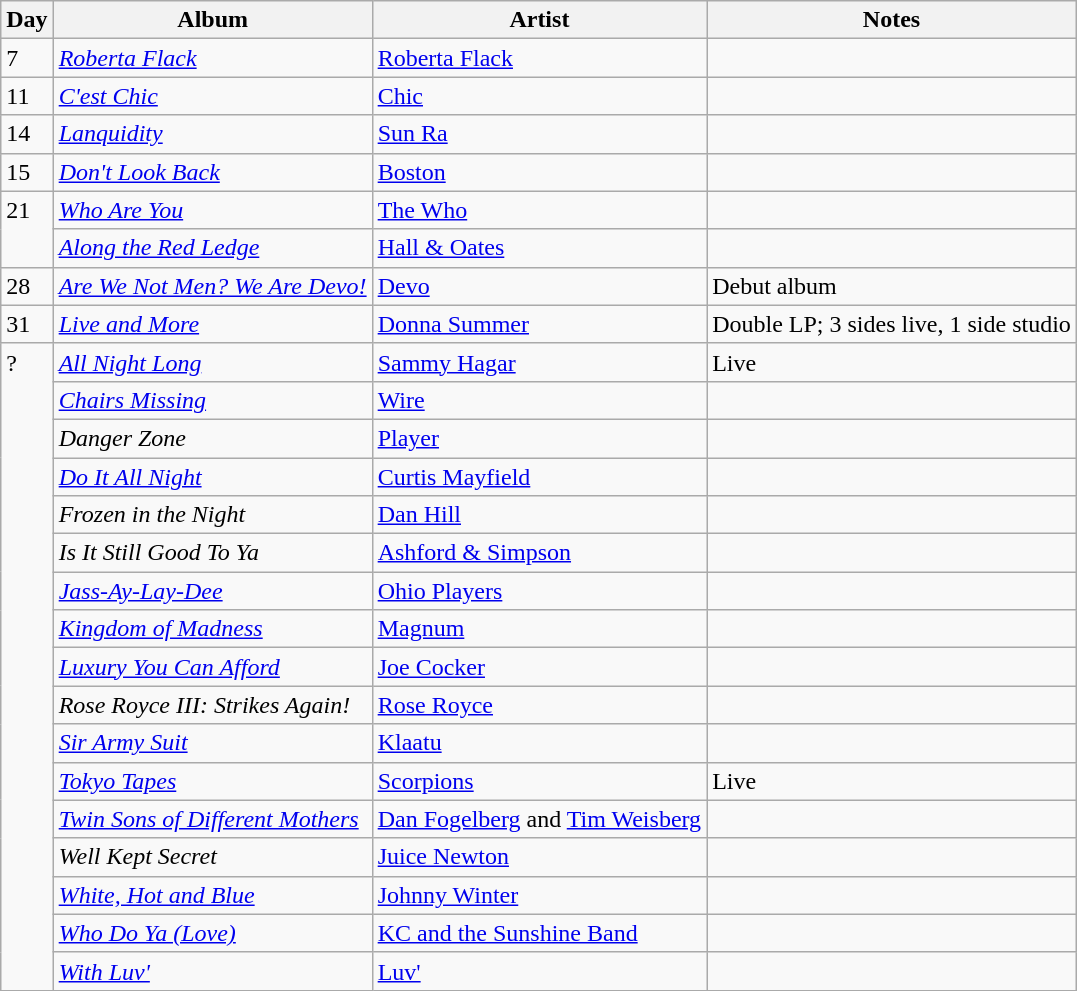<table class="wikitable">
<tr>
<th>Day</th>
<th>Album</th>
<th>Artist</th>
<th>Notes</th>
</tr>
<tr>
<td valign="top">7</td>
<td><em><a href='#'>Roberta Flack</a></em></td>
<td><a href='#'>Roberta Flack</a></td>
<td></td>
</tr>
<tr>
<td valign="top">11</td>
<td><em><a href='#'>C'est Chic</a></em></td>
<td><a href='#'>Chic</a></td>
<td></td>
</tr>
<tr>
<td valign="top">14</td>
<td><em><a href='#'>Lanquidity</a></em></td>
<td><a href='#'>Sun Ra</a></td>
<td></td>
</tr>
<tr>
<td valign="top">15</td>
<td><em><a href='#'>Don't Look Back</a></em></td>
<td><a href='#'>Boston</a></td>
<td></td>
</tr>
<tr>
<td rowspan="2" valign="top">21</td>
<td><em><a href='#'>Who Are You</a></em></td>
<td><a href='#'>The Who</a></td>
<td></td>
</tr>
<tr>
<td><em><a href='#'>Along the Red Ledge</a></em></td>
<td><a href='#'>Hall & Oates</a></td>
<td></td>
</tr>
<tr>
<td valign="top">28</td>
<td><em><a href='#'>Are We Not Men? We Are Devo!</a></em></td>
<td><a href='#'>Devo</a></td>
<td>Debut album</td>
</tr>
<tr>
<td valign="top">31</td>
<td><em><a href='#'>Live and More</a></em></td>
<td><a href='#'>Donna Summer</a></td>
<td>Double LP; 3 sides live, 1 side studio</td>
</tr>
<tr>
<td rowspan="17" valign="top">?</td>
<td><em><a href='#'>All Night Long</a></em></td>
<td><a href='#'>Sammy Hagar</a></td>
<td>Live</td>
</tr>
<tr>
<td><em><a href='#'>Chairs Missing</a></em></td>
<td><a href='#'>Wire</a></td>
<td></td>
</tr>
<tr>
<td><em>Danger Zone</em></td>
<td><a href='#'>Player</a></td>
<td></td>
</tr>
<tr>
<td><em><a href='#'>Do It All Night</a></em></td>
<td><a href='#'>Curtis Mayfield</a></td>
<td></td>
</tr>
<tr>
<td><em>Frozen in the Night</em></td>
<td><a href='#'>Dan Hill</a></td>
<td></td>
</tr>
<tr>
<td><em>Is It Still Good To Ya</em></td>
<td><a href='#'>Ashford & Simpson</a></td>
<td></td>
</tr>
<tr>
<td><em><a href='#'>Jass-Ay-Lay-Dee</a></em></td>
<td><a href='#'>Ohio Players</a></td>
<td></td>
</tr>
<tr>
<td><em><a href='#'>Kingdom of Madness</a></em></td>
<td><a href='#'>Magnum</a></td>
<td></td>
</tr>
<tr>
<td><em><a href='#'>Luxury You Can Afford</a></em></td>
<td><a href='#'>Joe Cocker</a></td>
<td></td>
</tr>
<tr>
<td><em>Rose Royce III: Strikes Again!</em></td>
<td><a href='#'>Rose Royce</a></td>
<td></td>
</tr>
<tr>
<td><em><a href='#'>Sir Army Suit</a></em></td>
<td><a href='#'>Klaatu</a></td>
<td></td>
</tr>
<tr>
<td><em><a href='#'>Tokyo Tapes</a></em></td>
<td><a href='#'>Scorpions</a></td>
<td>Live</td>
</tr>
<tr>
<td><em><a href='#'>Twin Sons of Different Mothers</a></em></td>
<td><a href='#'>Dan Fogelberg</a> and <a href='#'>Tim Weisberg</a></td>
<td></td>
</tr>
<tr>
<td><em>Well Kept Secret</em></td>
<td><a href='#'>Juice Newton</a></td>
<td></td>
</tr>
<tr>
<td><em><a href='#'>White, Hot and Blue</a></em></td>
<td><a href='#'>Johnny Winter</a></td>
<td></td>
</tr>
<tr>
<td><em><a href='#'>Who Do Ya (Love)</a></em></td>
<td><a href='#'>KC and the Sunshine Band</a></td>
<td></td>
</tr>
<tr>
<td><em><a href='#'>With Luv'</a></em></td>
<td><a href='#'>Luv'</a></td>
<td></td>
</tr>
</table>
